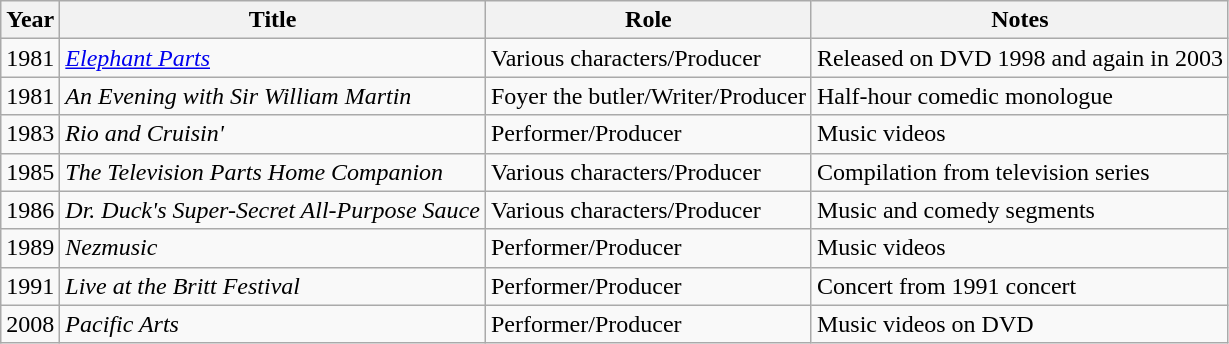<table class="wikitable sortable">
<tr>
<th>Year</th>
<th>Title</th>
<th>Role</th>
<th class="unsortable">Notes</th>
</tr>
<tr>
<td>1981</td>
<td><em><a href='#'>Elephant Parts</a></em></td>
<td>Various characters/Producer</td>
<td>Released on DVD 1998 and again in 2003</td>
</tr>
<tr>
<td>1981</td>
<td><em>An Evening with Sir William Martin</em></td>
<td>Foyer the butler/Writer/Producer</td>
<td>Half-hour comedic monologue</td>
</tr>
<tr>
<td>1983</td>
<td><em>Rio and Cruisin'</em></td>
<td>Performer/Producer</td>
<td>Music videos</td>
</tr>
<tr>
<td>1985</td>
<td><em>The Television Parts Home Companion</em></td>
<td>Various characters/Producer</td>
<td>Compilation from television series</td>
</tr>
<tr>
<td>1986</td>
<td><em>Dr. Duck's Super-Secret All-Purpose Sauce</em></td>
<td>Various characters/Producer</td>
<td>Music and comedy segments</td>
</tr>
<tr>
<td>1989</td>
<td><em>Nezmusic</em></td>
<td>Performer/Producer</td>
<td>Music videos</td>
</tr>
<tr>
<td>1991</td>
<td><em>Live at the Britt Festival</em></td>
<td>Performer/Producer</td>
<td>Concert from 1991 concert</td>
</tr>
<tr>
<td>2008</td>
<td><em>Pacific Arts</em></td>
<td>Performer/Producer</td>
<td>Music videos on DVD</td>
</tr>
</table>
